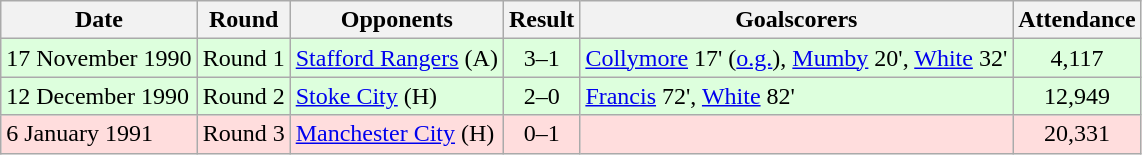<table class="wikitable">
<tr>
<th>Date</th>
<th>Round</th>
<th>Opponents</th>
<th>Result</th>
<th>Goalscorers</th>
<th>Attendance</th>
</tr>
<tr bgcolor="#ddffdd">
<td>17 November 1990</td>
<td>Round 1</td>
<td><a href='#'>Stafford Rangers</a> (A)</td>
<td align="center">3–1</td>
<td><a href='#'>Collymore</a> 17' (<a href='#'>o.g.</a>), <a href='#'>Mumby</a> 20', <a href='#'>White</a> 32'</td>
<td align="center">4,117</td>
</tr>
<tr bgcolor="#ddffdd">
<td>12 December 1990</td>
<td>Round 2</td>
<td><a href='#'>Stoke City</a> (H)</td>
<td align="center">2–0</td>
<td><a href='#'>Francis</a> 72', <a href='#'>White</a> 82'</td>
<td align="center">12,949</td>
</tr>
<tr bgcolor="#ffdddd">
<td>6 January 1991</td>
<td>Round 3</td>
<td><a href='#'>Manchester City</a> (H)</td>
<td align="center">0–1</td>
<td></td>
<td align="center">20,331</td>
</tr>
</table>
